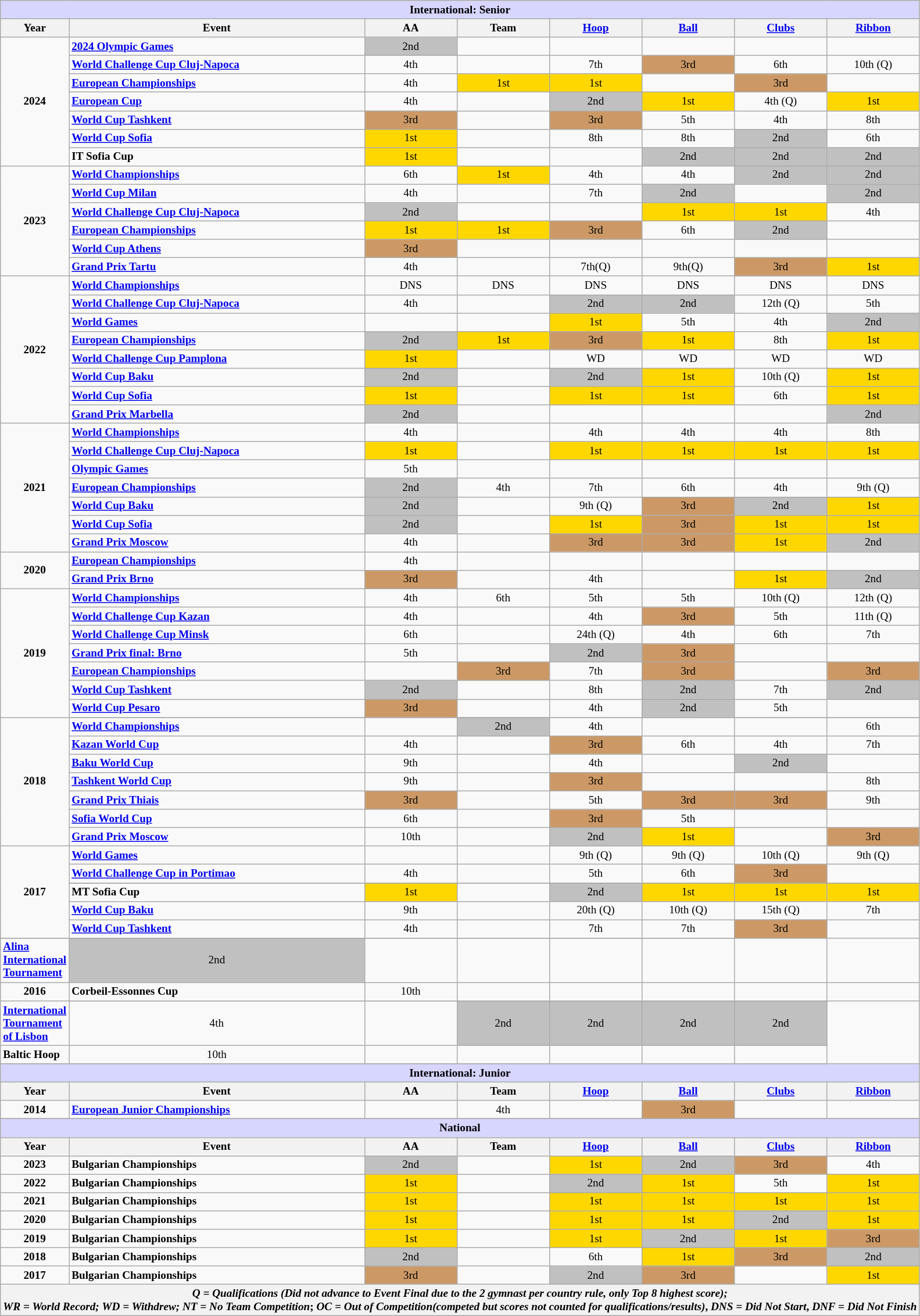<table class="wikitable" style="text-align:center; font-size: 80%;">
<tr>
<th align=center colspan=8  style="background-color: #D6D6FF; "><strong>International: Senior</strong></th>
</tr>
<tr>
<th>Year</th>
<th>Event</th>
<th width=100px>AA</th>
<th width=100px>Team</th>
<th width=100px><a href='#'>Hoop</a></th>
<th width=100px><a href='#'>Ball</a></th>
<th width=100px><a href='#'>Clubs</a></th>
<th width=100px><a href='#'>Ribbon</a></th>
</tr>
<tr>
<td rowspan="7"><strong>2024</strong></td>
<td align="left"><a href='#'><strong>2024 Olympic Games</strong></a></td>
<td bgcolor="silver">2nd</td>
<td></td>
<td></td>
<td></td>
<td></td>
<td></td>
</tr>
<tr>
<td align=left><strong><a href='#'>World Challenge Cup Cluj-Napoca</a></strong></td>
<td>4th</td>
<td></td>
<td>7th</td>
<td bgcolor="#CC9966">3rd</td>
<td>6th</td>
<td>10th (Q)</td>
</tr>
<tr>
<td align="left"><strong><a href='#'>European Championships</a></strong></td>
<td>4th</td>
<td bgcolor="gold">1st</td>
<td bgcolor="gold">1st</td>
<td></td>
<td bgcolor="#CC9966">3rd</td>
<td></td>
</tr>
<tr>
<td align="left"><strong><a href='#'>European Cup</a></strong></td>
<td>4th</td>
<td></td>
<td bgcolor=silver>2nd</td>
<td bgcolor=gold>1st</td>
<td>4th (Q)</td>
<td bgcolor="gold">1st</td>
</tr>
<tr>
<td align="left"><strong><a href='#'>World Cup Tashkent</a></strong></td>
<td bgcolor="#CC9966">3rd</td>
<td></td>
<td bgcolor="#CC9966">3rd</td>
<td>5th</td>
<td>4th</td>
<td>8th</td>
</tr>
<tr>
<td align="left"><strong><a href='#'>World Cup Sofia</a></strong></td>
<td bgcolor=gold>1st</td>
<td></td>
<td>8th</td>
<td>8th</td>
<td bgcolor=silver>2nd</td>
<td>6th</td>
</tr>
<tr>
<td align="left"><strong>IT Sofia Cup</strong></td>
<td bgcolor=gold>1st</td>
<td></td>
<td></td>
<td bgcolor=silver>2nd</td>
<td bgcolor=silver>2nd</td>
<td bgcolor=silver>2nd</td>
</tr>
<tr>
<td rowspan="6"><strong>2023</strong></td>
<td align=left><strong><a href='#'>World Championships</a></strong></td>
<td>6th</td>
<td bgcolor=gold>1st</td>
<td>4th</td>
<td>4th</td>
<td bgcolor=silver>2nd</td>
<td bgcolor=silver>2nd</td>
</tr>
<tr>
<td align="left"><strong><a href='#'>World Cup Milan</a></strong></td>
<td>4th</td>
<td></td>
<td>7th</td>
<td bgcolor=silver>2nd</td>
<td></td>
<td bgcolor=silver>2nd</td>
</tr>
<tr>
<td align="left"><strong><a href='#'>World Challenge Cup Cluj-Napoca</a></strong></td>
<td bgcolor=silver>2nd</td>
<td></td>
<td></td>
<td bgcolor=gold>1st</td>
<td bgcolor=gold>1st</td>
<td>4th</td>
</tr>
<tr>
<td align="left"><strong><a href='#'>European Championships</a></strong></td>
<td bgcolor=gold>1st</td>
<td bgcolor=gold>1st</td>
<td bgcolor="#CC9966">3rd</td>
<td>6th</td>
<td bgcolor=silver>2nd</td>
<td></td>
</tr>
<tr>
<td align="left"><strong><a href='#'>World Cup Athens</a></strong></td>
<td bgcolor="#CC9966">3rd</td>
<td></td>
<td></td>
<td></td>
<td></td>
<td></td>
</tr>
<tr>
<td align=left><strong><a href='#'>Grand Prix Tartu</a></strong></td>
<td>4th</td>
<td></td>
<td>7th(Q)</td>
<td>9th(Q)</td>
<td bgcolor="#CC9966">3rd</td>
<td bgcolor=gold>1st</td>
</tr>
<tr>
<td rowspan="8"><strong>2022</strong></td>
<td align=left><strong><a href='#'>World Championships</a></strong></td>
<td>DNS</td>
<td>DNS</td>
<td>DNS</td>
<td>DNS</td>
<td>DNS</td>
<td>DNS</td>
</tr>
<tr>
<td align=left><strong><a href='#'>World Challenge Cup Cluj-Napoca</a></strong></td>
<td>4th</td>
<td></td>
<td bgcolor=silver>2nd</td>
<td bgcolor=silver>2nd</td>
<td>12th (Q)</td>
<td>5th</td>
</tr>
<tr>
<td align="left"><strong><a href='#'>World Games</a></strong></td>
<td></td>
<td></td>
<td bgcolor=gold>1st</td>
<td>5th</td>
<td>4th</td>
<td bgcolor=silver>2nd</td>
</tr>
<tr>
<td align="left"><strong><a href='#'>European Championships</a></strong></td>
<td bgcolor=silver>2nd</td>
<td bgcolor=gold>1st</td>
<td bgcolor="#CC9966">3rd</td>
<td bgcolor=gold>1st</td>
<td>8th</td>
<td bgcolor=gold>1st</td>
</tr>
<tr>
<td align="left"><strong><a href='#'>World Challenge Cup Pamplona</a></strong></td>
<td bgcolor=gold>1st</td>
<td></td>
<td>WD</td>
<td>WD</td>
<td>WD</td>
<td>WD</td>
</tr>
<tr>
<td align="left"><strong><a href='#'>World Cup Baku</a></strong></td>
<td bgcolor=silver>2nd</td>
<td></td>
<td bgcolor=silver>2nd</td>
<td bgcolor=gold>1st</td>
<td>10th (Q)</td>
<td bgcolor=gold>1st</td>
</tr>
<tr>
<td align="left"><strong><a href='#'>World Cup Sofia</a></strong></td>
<td bgcolor=gold>1st</td>
<td></td>
<td bgcolor=gold>1st</td>
<td bgcolor=gold>1st</td>
<td>6th</td>
<td bgcolor=gold>1st</td>
</tr>
<tr>
<td align=left><strong><a href='#'>Grand Prix Marbella</a></strong></td>
<td bgcolor=silver>2nd</td>
<td></td>
<td></td>
<td></td>
<td></td>
<td bgcolor=silver>2nd</td>
</tr>
<tr>
<td rowspan="7"><strong>2021</strong></td>
<td align=left><strong><a href='#'>World Championships</a></strong></td>
<td>4th</td>
<td></td>
<td>4th</td>
<td>4th</td>
<td>4th</td>
<td>8th</td>
</tr>
<tr>
<td align=left><strong><a href='#'>World Challenge Cup Cluj-Napoca</a></strong></td>
<td bgcolor=gold>1st</td>
<td></td>
<td bgcolor=gold>1st</td>
<td bgcolor=gold>1st</td>
<td bgcolor=gold>1st</td>
<td bgcolor=gold>1st</td>
</tr>
<tr>
<td align="left"><strong><a href='#'>Olympic Games</a></strong></td>
<td>5th</td>
<td></td>
<td></td>
<td></td>
<td></td>
<td></td>
</tr>
<tr>
<td align="left"><strong><a href='#'>European Championships</a></strong></td>
<td bgcolor=silver>2nd</td>
<td>4th</td>
<td>7th</td>
<td>6th</td>
<td>4th</td>
<td>9th (Q)</td>
</tr>
<tr>
<td align=left><strong><a href='#'>World Cup Baku</a></strong></td>
<td bgcolor=silver>2nd</td>
<td></td>
<td>9th (Q)</td>
<td bgcolor="#CC9966">3rd</td>
<td bgcolor=silver>2nd</td>
<td bgcolor=gold>1st</td>
</tr>
<tr>
<td align=left><strong><a href='#'>World Cup Sofia</a></strong></td>
<td bgcolor=silver>2nd</td>
<td></td>
<td bgcolor=gold>1st</td>
<td bgcolor="#CC9966">3rd</td>
<td bgcolor=gold>1st</td>
<td bgcolor=gold>1st</td>
</tr>
<tr>
<td align=left><strong><a href='#'>Grand Prix Moscow</a></strong></td>
<td>4th</td>
<td></td>
<td bgcolor="#CC9966">3rd</td>
<td bgcolor="#CC9966">3rd</td>
<td bgcolor=gold>1st</td>
<td bgcolor=silver>2nd</td>
</tr>
<tr>
<td rowspan="2"><strong>2020</strong></td>
<td align=left><strong><a href='#'>European Championships</a></strong></td>
<td>4th</td>
<td></td>
<td></td>
<td></td>
<td></td>
<td></td>
</tr>
<tr>
<td align=left><strong><a href='#'>Grand Prix Brno</a></strong></td>
<td bgcolor="#CC9966">3rd</td>
<td></td>
<td>4th</td>
<td></td>
<td bgcolor=gold>1st</td>
<td bgcolor=silver>2nd</td>
</tr>
<tr>
<td rowspan="7"><strong>2019</strong></td>
<td align=left><strong><a href='#'>World Championships</a></strong></td>
<td>4th</td>
<td>6th</td>
<td>5th</td>
<td>5th</td>
<td>10th (Q)</td>
<td>12th (Q)</td>
</tr>
<tr>
<td align=left><strong><a href='#'>World Challenge Cup Kazan</a></strong></td>
<td>4th</td>
<td></td>
<td>4th</td>
<td bgcolor="#CC9966">3rd</td>
<td>5th</td>
<td>11th (Q)</td>
</tr>
<tr>
<td align=left><strong><a href='#'>World Challenge Cup Minsk</a></strong></td>
<td>6th</td>
<td></td>
<td>24th (Q)</td>
<td>4th</td>
<td>6th</td>
<td>7th</td>
</tr>
<tr>
<td align=left><strong><a href='#'>Grand Prix final: Brno</a></strong></td>
<td>5th</td>
<td></td>
<td bgcolor=silver>2nd</td>
<td bgcolor=CC9966>3rd</td>
<td></td>
<td></td>
</tr>
<tr>
<td align=left><strong><a href='#'>European Championships</a></strong></td>
<td></td>
<td bgcolor=CC9966>3rd</td>
<td>7th</td>
<td bgcolor=CC9966>3rd</td>
<td></td>
<td bgcolor=CC9966>3rd</td>
</tr>
<tr>
<td align=left><strong><a href='#'>World Cup Tashkent</a></strong></td>
<td bgcolor=silver>2nd</td>
<td></td>
<td>8th</td>
<td bgcolor=silver>2nd</td>
<td>7th</td>
<td bgcolor=silver>2nd</td>
</tr>
<tr>
<td align=left><strong><a href='#'>World Cup Pesaro</a></strong></td>
<td bgcolor=CC9966>3rd</td>
<td></td>
<td>4th</td>
<td bgcolor=silver>2nd</td>
<td>5th</td>
<td></td>
</tr>
<tr>
<td rowspan="8" width=50px><strong>2018</strong></td>
</tr>
<tr>
<td align=left><strong><a href='#'>World Championships</a></strong></td>
<td></td>
<td bgcolor=silver>2nd</td>
<td>4th</td>
<td></td>
<td></td>
<td>6th</td>
</tr>
<tr>
<td align=left><strong><a href='#'>Kazan World Cup</a></strong></td>
<td>4th</td>
<td></td>
<td bgcolor=CC9966>3rd</td>
<td>6th</td>
<td>4th</td>
<td>7th</td>
</tr>
<tr>
<td align=left><strong><a href='#'>Baku World Cup</a></strong></td>
<td>9th</td>
<td></td>
<td>4th</td>
<td></td>
<td bgcolor=silver>2nd</td>
<td></td>
</tr>
<tr>
<td align=left><strong><a href='#'>Tashkent World Cup</a></strong></td>
<td>9th</td>
<td></td>
<td bgcolor=CC9966>3rd</td>
<td></td>
<td></td>
<td>8th</td>
</tr>
<tr>
<td align=left><strong><a href='#'>Grand Prix Thiais</a></strong></td>
<td bgcolor=CC9966>3rd</td>
<td></td>
<td>5th</td>
<td bgcolor=CC9966>3rd</td>
<td bgcolor=CC9966>3rd</td>
<td>9th</td>
</tr>
<tr>
<td align=left><strong><a href='#'>Sofia World Cup</a></strong></td>
<td>6th</td>
<td></td>
<td bgcolor=CC9966>3rd</td>
<td>5th</td>
<td></td>
<td></td>
</tr>
<tr>
<td align=left><strong><a href='#'>Grand Prix Moscow</a></strong></td>
<td>10th</td>
<td></td>
<td bgcolor=silver>2nd</td>
<td bgcolor=gold>1st</td>
<td></td>
<td bgcolor=CC9966>3rd</td>
</tr>
<tr>
<td rowspan="6" width=50px><strong>2017</strong></td>
<td align=left><strong><a href='#'>World Games</a></strong></td>
<td></td>
<td></td>
<td>9th (Q)</td>
<td>9th (Q)</td>
<td>10th (Q)</td>
<td>9th (Q)</td>
</tr>
<tr>
<td align=left><strong><a href='#'>World Challenge Cup in Portimao</a></strong></td>
<td>4th</td>
<td></td>
<td>5th</td>
<td>6th</td>
<td bgcolor=CC9966>3rd</td>
<td></td>
</tr>
<tr>
</tr>
<tr>
<td align=left><strong>MT Sofia Cup</strong></td>
<td bgcolor=gold>1st</td>
<td></td>
<td bgcolor=silver>2nd</td>
<td bgcolor=gold>1st</td>
<td bgcolor=gold>1st</td>
<td bgcolor=gold>1st</td>
</tr>
<tr>
<td align=left><strong><a href='#'>World Cup Baku</a></strong></td>
<td>9th</td>
<td></td>
<td>20th (Q)</td>
<td>10th (Q)</td>
<td>15th (Q)</td>
<td>7th</td>
</tr>
<tr>
<td align=left><strong><a href='#'>World Cup Tashkent</a></strong></td>
<td>4th</td>
<td></td>
<td>7th</td>
<td>7th</td>
<td bgcolor=CC9966>3rd</td>
<td></td>
</tr>
<tr>
</tr>
<tr>
<td align=left><strong><a href='#'>Alina International Tournament</a></strong></td>
<td bgcolor=silver>2nd</td>
<td></td>
<td></td>
<td></td>
<td></td>
<td></td>
</tr>
<tr>
<td rowspan="3" width=50px><strong>2016</strong></td>
<td align=left><strong>Corbeil-Essonnes Cup</strong></td>
<td>10th</td>
<td></td>
<td></td>
<td></td>
<td></td>
<td></td>
</tr>
<tr>
</tr>
<tr>
</tr>
<tr>
<td align=left><strong><a href='#'>International Tournament of Lisbon</a></strong></td>
<td>4th</td>
<td></td>
<td bgcolor=silver>2nd</td>
<td bgcolor=silver>2nd</td>
<td bgcolor=silver>2nd</td>
<td bgcolor=silver>2nd</td>
</tr>
<tr>
<td align=left><strong>Baltic Hoop</strong></td>
<td>10th</td>
<td></td>
<td></td>
<td></td>
<td></td>
<td></td>
</tr>
<tr>
</tr>
<tr>
<th align=center colspan=8  style="background-color: #D6D6FF; "><strong>International: Junior</strong></th>
</tr>
<tr>
<th>Year</th>
<th>Event</th>
<th width=100px>AA</th>
<th width=100px>Team</th>
<th width=100px><a href='#'>Hoop</a></th>
<th width=100px><a href='#'>Ball</a></th>
<th width=100px><a href='#'>Clubs</a></th>
<th width=100px><a href='#'>Ribbon</a></th>
</tr>
<tr>
<td rowspan="1" width=50px><strong>2014</strong></td>
<td align=left><strong><a href='#'>European Junior Championships</a></strong></td>
<td></td>
<td>4th</td>
<td></td>
<td bgcolor=CC9966>3rd</td>
<td></td>
<td></td>
</tr>
<tr>
</tr>
<tr>
<th align=center colspan=8  style="background-color: #D6D6FF; "><strong>National</strong></th>
</tr>
<tr>
<th>Year</th>
<th>Event</th>
<th width=100px>AA</th>
<th width=100px>Team</th>
<th width=100px><a href='#'>Hoop</a></th>
<th width=100px><a href='#'>Ball</a></th>
<th width=100px><a href='#'>Clubs</a></th>
<th width=100px><a href='#'>Ribbon</a></th>
</tr>
<tr>
<td rowspan="1" width=50px><strong>2023</strong></td>
<td align=left><strong>Bulgarian Championships</strong></td>
<td bgcolor=silver>2nd</td>
<td></td>
<td bgcolor=gold>1st</td>
<td bgcolor=silver>2nd</td>
<td bgcolor=CC9966>3rd</td>
<td no medal>4th</td>
</tr>
<tr>
<td rowspan="1" width=50px><strong>2022</strong></td>
<td align=left><strong>Bulgarian Championships</strong></td>
<td bgcolor=gold>1st</td>
<td></td>
<td bgcolor=silver>2nd</td>
<td bgcolor=gold>1st</td>
<td no color>5th</td>
<td bgcolor=gold>1st</td>
</tr>
<tr>
<td rowspan="1" width=50px><strong>2021</strong></td>
<td align=left><strong>Bulgarian Championships</strong></td>
<td bgcolor=gold>1st</td>
<td></td>
<td bgcolor=gold>1st</td>
<td bgcolor=gold>1st</td>
<td bgcolor=gold>1st</td>
<td bgcolor=gold>1st</td>
</tr>
<tr>
<td rowspan="1" width=50px><strong>2020</strong></td>
<td align=left><strong>Bulgarian Championships</strong></td>
<td bgcolor=gold>1st</td>
<td></td>
<td bgcolor=gold>1st</td>
<td bgcolor=gold>1st</td>
<td bgcolor=silver>2nd</td>
<td bgcolor=gold>1st</td>
</tr>
<tr>
<td rowspan="1" width=50px><strong>2019</strong></td>
<td align=left><strong>Bulgarian Championships</strong></td>
<td bgcolor=gold>1st</td>
<td></td>
<td bgcolor=gold>1st</td>
<td bgcolor=silver>2nd</td>
<td bgcolor=gold>1st</td>
<td bgcolor=CC9966>3rd</td>
</tr>
<tr>
<td rowspan="1" width=50px><strong>2018</strong></td>
<td align=left><strong>Bulgarian Championships</strong></td>
<td bgcolor=silver>2nd</td>
<td></td>
<td>6th</td>
<td bgcolor=gold>1st</td>
<td bgcolor=CC9966>3rd</td>
<td bgcolor=silver>2nd</td>
</tr>
<tr>
<td rowspan="1" width=50px><strong>2017</strong></td>
<td align=left><strong>Bulgarian Championships</strong></td>
<td bgcolor=CC9966>3rd</td>
<td></td>
<td bgcolor=silver>2nd</td>
<td bgcolor=CC9966>3rd</td>
<td></td>
<td bgcolor=gold>1st</td>
</tr>
<tr>
<th align=center colspan=8><em>Q = Qualifications (Did not advance to Event Final due to the 2 gymnast per country rule, only Top 8 highest score);</em> <br> <em>WR = World Record;</em> <em>WD = Withdrew;</em>  <em>NT = No Team Competition</em>; <em>OC = Out of Competition(competed but scores not counted for qualifications/results)</em>, <em>DNS = Did Not Start</em>, <em>DNF = Did Not Finish</em></th>
</tr>
</table>
